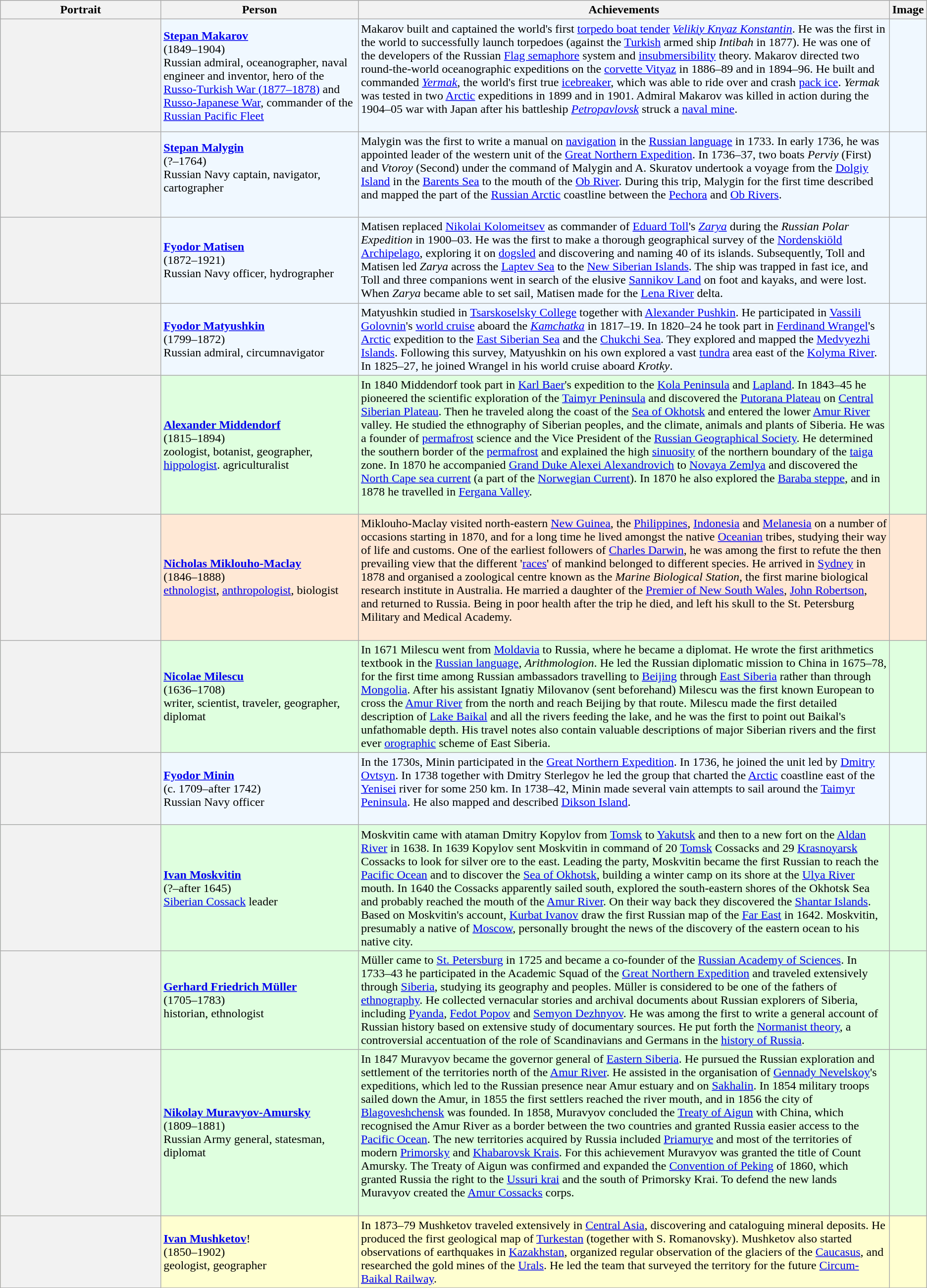<table class="wikitable">
<tr style="background:#ccc;">
<th scope="col" width=18%>Portrait</th>
<th scope="col" width=22%>Person</th>
<th scope="col" width=60%>Achievements</th>
<th scope="col">Image</th>
</tr>
<tr style="background:#f0f8ff;">
<th scope="row" align=center></th>
<td><strong><a href='#'>Stepan Makarov</a></strong><br> (1849–1904)<br>Russian admiral, oceanographer, naval engineer and inventor, hero of the <a href='#'>Russo-Turkish War (1877–1878)</a> and <a href='#'>Russo-Japanese War</a>, commander of the <a href='#'>Russian Pacific Fleet</a></td>
<td>Makarov built and captained the world's first <a href='#'>torpedo boat tender</a> <em><a href='#'>Velikiy Knyaz Konstantin</a></em>. He was the first in the world to successfully launch torpedoes (against the <a href='#'>Turkish</a> armed ship <em>Intibah</em> in 1877). He was one of the developers of the Russian <a href='#'>Flag semaphore</a> system and <a href='#'>insubmersibility</a> theory. Makarov directed two round-the-world oceanographic expeditions on the <a href='#'>corvette Vityaz</a> in 1886–89 and in 1894–96. He built and commanded <em><a href='#'>Yermak</a></em>, the world's first true <a href='#'>icebreaker</a>, which was able to ride over and crash <a href='#'>pack ice</a>. <em>Yermak</em> was tested in two <a href='#'>Arctic</a> expeditions in 1899 and in 1901. Admiral Makarov was killed in action during the 1904–05 war with Japan after his battleship <a href='#'><em>Petropavlovsk</em></a> struck a <a href='#'>naval mine</a>.<br><br></td>
<td align=center></td>
</tr>
<tr style="background:#f0f8ff;">
<th scope="row" align=center></th>
<td><strong><a href='#'>Stepan Malygin</a></strong><br>(?–1764)<br>Russian Navy captain, navigator, cartographer<br><br></td>
<td>Malygin was the first to write a manual on <a href='#'>navigation</a> in the <a href='#'>Russian language</a> in 1733. In early 1736, he was appointed leader of the western unit of the <a href='#'>Great Northern Expedition</a>. In 1736–37, two boats <em>Perviy</em> (First) and <em>Vtoroy</em> (Second) under the command of Malygin and A. Skuratov undertook a voyage from the <a href='#'>Dolgiy Island</a> in the <a href='#'>Barents Sea</a> to the mouth of the <a href='#'>Ob River</a>. During this trip, Malygin for the first time described and mapped the part of the <a href='#'>Russian Arctic</a> coastline between the <a href='#'>Pechora</a> and <a href='#'>Ob Rivers</a>.<br><br></td>
<td align=center></td>
</tr>
<tr style="background:#f0f8ff;">
<th scope="row" align=center></th>
<td><strong><a href='#'>Fyodor Matisen</a></strong><br>(1872–1921)<br>Russian Navy officer, hydrographer</td>
<td>Matisen replaced <a href='#'>Nikolai Kolomeitsev</a> as commander of <a href='#'>Eduard Toll</a>'s <em><a href='#'>Zarya</a></em> during the <em>Russian Polar Expedition</em> in 1900–03. He was the first to make a thorough geographical survey of the <a href='#'>Nordenskiöld Archipelago</a>, exploring it on <a href='#'>dogsled</a> and discovering and naming 40 of its islands. Subsequently, Toll and Matisen led <em>Zarya</em> across the <a href='#'>Laptev Sea</a> to the <a href='#'>New Siberian Islands</a>. The ship was trapped in fast ice, and Toll and three companions went in search of the elusive <a href='#'>Sannikov Land</a> on foot and kayaks, and were lost. When <em>Zarya</em> became able to set sail, Matisen made for the <a href='#'>Lena River</a> delta.</td>
<td align=center></td>
</tr>
<tr style="background:#f0f8ff;">
<th scope="row" align=center></th>
<td><strong><a href='#'>Fyodor Matyushkin</a></strong><br>(1799–1872)<br>Russian admiral, circumnavigator</td>
<td>Matyushkin studied in <a href='#'>Tsarskoselsky College</a> together with <a href='#'>Alexander Pushkin</a>. He participated in <a href='#'>Vassili Golovnin</a>'s <a href='#'>world cruise</a> aboard the <em><a href='#'>Kamchatka</a></em> in 1817–19. In 1820–24 he took part in <a href='#'>Ferdinand Wrangel</a>'s <a href='#'>Arctic</a> expedition to the <a href='#'>East Siberian Sea</a> and the <a href='#'>Chukchi Sea</a>. They explored and mapped the <a href='#'>Medvyezhi Islands</a>. Following this survey, Matyushkin on his own explored a vast <a href='#'>tundra</a> area east of the <a href='#'>Kolyma River</a>. In 1825–27, he joined Wrangel in his world cruise aboard <em>Krotky</em>.</td>
<td align=center></td>
</tr>
<tr style="background:#dfffdf;">
<th scope="row" align=center></th>
<td><strong><a href='#'>Alexander Middendorf</a></strong><br>(1815–1894)<br>zoologist, botanist, geographer, <a href='#'>hippologist</a>. agriculturalist</td>
<td>In 1840 Middendorf took part in <a href='#'>Karl Baer</a>'s expedition to the <a href='#'>Kola Peninsula</a> and <a href='#'>Lapland</a>. In 1843–45 he pioneered the scientific exploration of the <a href='#'>Taimyr Peninsula</a> and discovered the <a href='#'>Putorana Plateau</a> on <a href='#'>Central Siberian Plateau</a>. Then he traveled along the coast of the <a href='#'>Sea of Okhotsk</a> and entered the lower <a href='#'>Amur River</a> valley. He studied the ethnography of Siberian peoples, and the climate, animals and plants of Siberia. He was a founder of <a href='#'>permafrost</a> science and the Vice President of the <a href='#'>Russian Geographical Society</a>. He determined the southern border of the <a href='#'>permafrost</a> and explained the high <a href='#'>sinuosity</a> of the northern boundary of the <a href='#'>taiga</a> zone. In 1870 he accompanied <a href='#'>Grand Duke Alexei Alexandrovich</a> to <a href='#'>Novaya Zemlya</a> and discovered the <a href='#'>North Cape sea current</a> (a part of the <a href='#'>Norwegian Current</a>). In 1870 he also explored the <a href='#'>Baraba steppe</a>, and in 1878 he travelled in <a href='#'>Fergana Valley</a>.<br><br></td>
<td align=center></td>
</tr>
<tr style="background:#ffe8d5;">
<th scope="row" align=center></th>
<td><strong><a href='#'>Nicholas Miklouho-Maclay</a></strong><br>(1846–1888)<br><a href='#'>ethnologist</a>, <a href='#'>anthropologist</a>, biologist</td>
<td>Miklouho-Maclay visited north-eastern <a href='#'>New Guinea</a>, the <a href='#'>Philippines</a>, <a href='#'>Indonesia</a> and <a href='#'>Melanesia</a> on a number of occasions starting in 1870, and for a long time he lived amongst the native <a href='#'>Oceanian</a> tribes, studying their way of life and customs. One of the earliest followers of <a href='#'>Charles Darwin</a>, he was among the first to refute the then prevailing view that the different '<a href='#'>races</a>' of mankind belonged to different species. He arrived in <a href='#'>Sydney</a> in 1878 and organised a zoological centre known as the <em>Marine Biological Station</em>, the first marine biological research institute in Australia. He married a daughter of the <a href='#'>Premier of New South Wales</a>, <a href='#'>John Robertson</a>, and returned to Russia. Being in poor health after the trip he died, and left his skull to the St. Petersburg Military and Medical Academy.<br><br></td>
<td align=center></td>
</tr>
<tr style="background:#dfffdf;">
<th scope="row" align=center></th>
<td><strong><a href='#'>Nicolae Milescu</a></strong><br>(1636–1708)<br>writer, scientist, traveler, geographer, diplomat</td>
<td>In 1671 Milescu went from <a href='#'>Moldavia</a> to Russia, where he became a diplomat. He wrote the first arithmetics textbook in the <a href='#'>Russian language</a>, <em>Arithmologion</em>. He led the Russian diplomatic mission to China in 1675–78, for the first time among Russian ambassadors travelling to <a href='#'>Beijing</a> through <a href='#'>East Siberia</a> rather than through <a href='#'>Mongolia</a>. After his assistant Ignatiy Milovanov (sent beforehand) Milescu was the first known European to cross the <a href='#'>Amur River</a> from the north and reach Beijing by that route. Milescu made the first detailed description of <a href='#'>Lake Baikal</a> and all the rivers feeding the lake, and he was the first to point out Baikal's unfathomable depth. His travel notes also contain valuable descriptions of major Siberian rivers and the first ever <a href='#'>orographic</a> scheme of East Siberia.</td>
<td align=center></td>
</tr>
<tr style="background:#f0f8ff;">
<th scope="row"></th>
<td><strong><a href='#'>Fyodor Minin</a></strong><br>(c. 1709–after 1742)<br>Russian Navy officer</td>
<td>In the 1730s, Minin participated in the <a href='#'>Great Northern Expedition</a>. In 1736, he joined the unit led by <a href='#'>Dmitry Ovtsyn</a>. In 1738 together with Dmitry Sterlegov he led the group that charted the <a href='#'>Arctic</a> coastline east of the <a href='#'>Yenisei</a> river for some 250 km. In 1738–42, Minin made several vain attempts to sail around the <a href='#'>Taimyr Peninsula</a>. He also mapped and described <a href='#'>Dikson Island</a>.<br><br></td>
<td align=center></td>
</tr>
<tr style="background:#dfffdf;">
<th scope="row"></th>
<td><strong><a href='#'>Ivan Moskvitin</a></strong><br>(?–after 1645)<br><a href='#'>Siberian Cossack</a> leader</td>
<td>Moskvitin came with ataman Dmitry Kopylov from <a href='#'>Tomsk</a> to <a href='#'>Yakutsk</a> and then to a new fort on the <a href='#'>Aldan River</a> in 1638. In 1639 Kopylov sent Moskvitin in command of 20 <a href='#'>Tomsk</a> Cossacks and 29 <a href='#'>Krasnoyarsk</a> Cossacks to look for silver ore to the east. Leading the party, Moskvitin became the first Russian to reach the <a href='#'>Pacific Ocean</a> and to discover the <a href='#'>Sea of Okhotsk</a>, building a winter camp on its shore at the <a href='#'>Ulya River</a> mouth. In 1640 the Cossacks apparently sailed south, explored the south-eastern shores of the Okhotsk Sea and probably reached the mouth of the <a href='#'>Amur River</a>. On their way back they discovered the <a href='#'>Shantar Islands</a>. Based on Moskvitin's account, <a href='#'>Kurbat Ivanov</a> draw the first Russian map of the <a href='#'>Far East</a> in 1642. Moskvitin, presumably a native of <a href='#'>Moscow</a>, personally brought the news of the discovery of the eastern ocean to his native city.</td>
<td align=center></td>
</tr>
<tr style="background:#dfffdf;">
<th scope="row" align=center></th>
<td><strong><a href='#'>Gerhard Friedrich Müller</a></strong><br>(1705–1783)<br>historian, ethnologist</td>
<td>Müller came to <a href='#'>St. Petersburg</a> in 1725 and became a co-founder of the <a href='#'>Russian Academy of Sciences</a>. In 1733–43 he participated in the Academic Squad of the <a href='#'>Great Northern Expedition</a> and traveled extensively through <a href='#'>Siberia</a>, studying its geography and peoples. Müller is considered to be one of the fathers of <a href='#'>ethnography</a>. He collected vernacular stories and archival documents about Russian explorers of Siberia, including <a href='#'>Pyanda</a>, <a href='#'>Fedot Popov</a> and <a href='#'>Semyon Dezhnyov</a>. He was among the first to write a general account of Russian history based on extensive study of documentary sources. He put forth the <a href='#'>Normanist theory</a>, a controversial accentuation of the role of Scandinavians and Germans in the <a href='#'>history of Russia</a>.</td>
<td align=center></td>
</tr>
<tr style="background:#dfffdf;">
<th scope="row" align=center></th>
<td><strong><a href='#'>Nikolay Muravyov-Amursky</a></strong><br>(1809–1881)<br>Russian Army general, statesman, diplomat</td>
<td>In 1847 Muravyov became the governor general of <a href='#'>Eastern Siberia</a>. He pursued the Russian exploration and settlement of the territories north of the <a href='#'>Amur River</a>. He assisted in the organisation of <a href='#'>Gennady Nevelskoy</a>'s expeditions, which led to the Russian presence near Amur estuary and on <a href='#'>Sakhalin</a>. In 1854 military troops sailed down the Amur, in 1855 the first settlers reached the river mouth, and in 1856 the city of <a href='#'>Blagoveshchensk</a> was founded. In 1858, Muravyov concluded the <a href='#'>Treaty of Aigun</a> with China, which recognised the Amur River as a border between the two countries and granted Russia easier access to the <a href='#'>Pacific Ocean</a>. The new territories acquired by Russia included <a href='#'>Priamurye</a> and most of the territories of modern <a href='#'>Primorsky</a> and <a href='#'>Khabarovsk Krais</a>. For this achievement Muravyov was granted the title of Count Amursky. The Treaty of Aigun was confirmed and expanded the <a href='#'>Convention of Peking</a> of 1860, which granted Russia the right to the <a href='#'>Ussuri krai</a> and the south of Primorsky Krai. To defend the new lands Muravyov created the <a href='#'>Amur Cossacks</a> corps.<br><br></td>
<td align=center></td>
</tr>
<tr style="background:#ffffd0;">
<th scope="row" align=center></th>
<td><strong><a href='#'>Ivan Mushketov</a></strong>!<br>(1850–1902)<br>geologist, geographer</td>
<td>In 1873–79 Mushketov traveled extensively in <a href='#'>Central Asia</a>, discovering and cataloguing mineral deposits. He produced the first geological map of <a href='#'>Turkestan</a> (together with S. Romanovsky). Mushketov also started observations of earthquakes in <a href='#'>Kazakhstan</a>, organized regular observation of the glaciers of the <a href='#'>Caucasus</a>, and researched the gold mines of the <a href='#'>Urals</a>. He led the team that surveyed the territory for the future <a href='#'>Circum-Baikal Railway</a>.</td>
<td align=center></td>
</tr>
</table>
